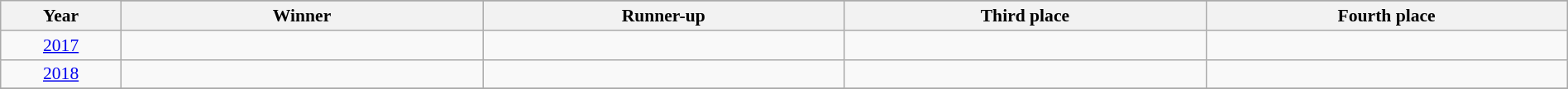<table class="wikitable" style="font-size:90%; width: 100%; text-align: center;">
<tr>
<th rowspan=2 width=5%>Year</th>
</tr>
<tr>
<th width=15%>Winner</th>
<th width=15%>Runner-up</th>
<th width=15%>Third place</th>
<th width=15%>Fourth place</th>
</tr>
<tr>
<td><a href='#'>2017</a></td>
<td><strong></strong></td>
<td></td>
<td></td>
<td></td>
</tr>
<tr>
<td><a href='#'>2018</a></td>
<td><strong></strong></td>
<td></td>
<td></td>
<td></td>
</tr>
<tr>
</tr>
</table>
